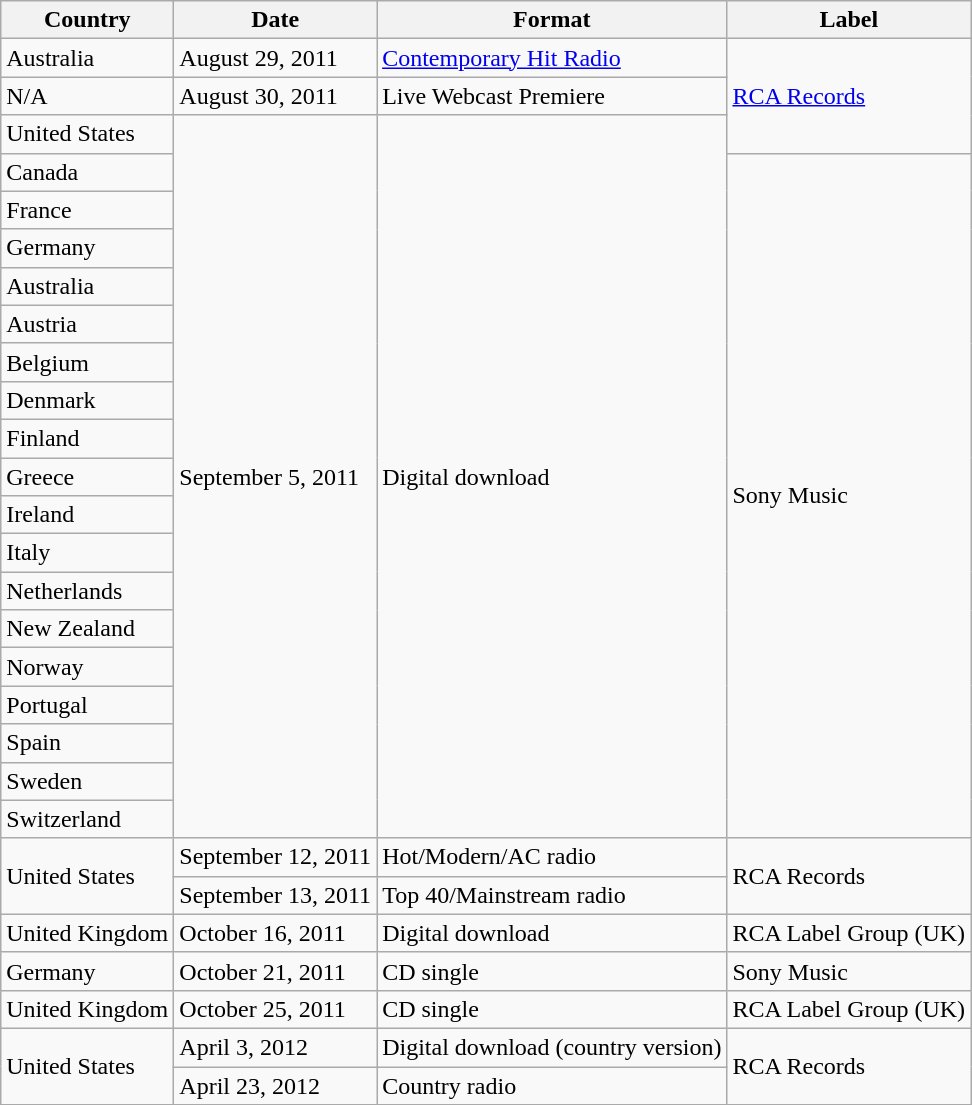<table class="wikitable plainrowheaders">
<tr>
<th scope="col">Country</th>
<th scope="col">Date</th>
<th scope="col">Format</th>
<th scope="col">Label</th>
</tr>
<tr>
<td>Australia</td>
<td>August 29, 2011</td>
<td><a href='#'>Contemporary Hit Radio</a></td>
<td rowspan="3"><a href='#'>RCA Records</a></td>
</tr>
<tr>
<td>N/A</td>
<td>August 30, 2011</td>
<td>Live Webcast Premiere</td>
</tr>
<tr>
<td>United States</td>
<td rowspan="19">September 5, 2011</td>
<td rowspan="19">Digital download</td>
</tr>
<tr>
<td>Canada</td>
<td rowspan="18">Sony Music</td>
</tr>
<tr>
<td>France</td>
</tr>
<tr>
<td>Germany</td>
</tr>
<tr>
<td>Australia</td>
</tr>
<tr>
<td>Austria</td>
</tr>
<tr>
<td>Belgium</td>
</tr>
<tr>
<td>Denmark</td>
</tr>
<tr>
<td>Finland</td>
</tr>
<tr>
<td>Greece</td>
</tr>
<tr>
<td>Ireland</td>
</tr>
<tr>
<td>Italy</td>
</tr>
<tr>
<td>Netherlands</td>
</tr>
<tr>
<td>New Zealand</td>
</tr>
<tr>
<td>Norway</td>
</tr>
<tr>
<td>Portugal</td>
</tr>
<tr>
<td>Spain</td>
</tr>
<tr>
<td>Sweden</td>
</tr>
<tr>
<td>Switzerland</td>
</tr>
<tr>
<td rowspan="2">United States</td>
<td>September 12, 2011</td>
<td>Hot/Modern/AC radio</td>
<td rowspan="2">RCA Records</td>
</tr>
<tr>
<td>September 13, 2011</td>
<td>Top 40/Mainstream radio</td>
</tr>
<tr>
<td>United Kingdom</td>
<td>October 16, 2011</td>
<td>Digital download</td>
<td>RCA Label Group (UK)</td>
</tr>
<tr>
<td>Germany</td>
<td>October 21, 2011</td>
<td>CD single</td>
<td>Sony Music</td>
</tr>
<tr>
<td>United Kingdom</td>
<td>October 25, 2011</td>
<td>CD single</td>
<td>RCA Label Group (UK)</td>
</tr>
<tr>
<td rowspan="2">United States</td>
<td>April 3, 2012</td>
<td>Digital download (country version)</td>
<td rowspan="2">RCA Records</td>
</tr>
<tr>
<td>April 23, 2012</td>
<td>Country radio</td>
</tr>
</table>
